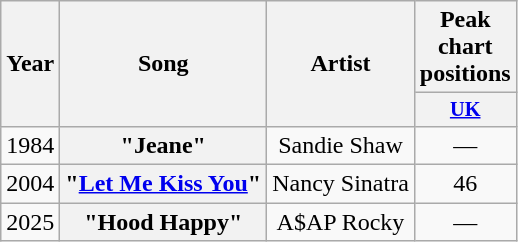<table class="wikitable plainrowheaders">
<tr>
<th scope="col" rowspan="2">Year</th>
<th scope="col" rowspan="2">Song</th>
<th scope="col" rowspan="2">Artist</th>
<th scope="col" colspan="1">Peak chart positions</th>
</tr>
<tr>
<th style="width:3.5em;font-size:85%"><a href='#'>UK</a></th>
</tr>
<tr align="center">
<td>1984</td>
<th scope="row">"Jeane"</th>
<td>Sandie Shaw</td>
<td>—</td>
</tr>
<tr align="center">
<td>2004</td>
<th scope="row">"<a href='#'>Let Me Kiss You</a>"</th>
<td>Nancy Sinatra</td>
<td>46</td>
</tr>
<tr align="center">
<td>2025</td>
<th scope="row">"Hood Happy"</th>
<td>A$AP Rocky</td>
<td>—</td>
</tr>
</table>
